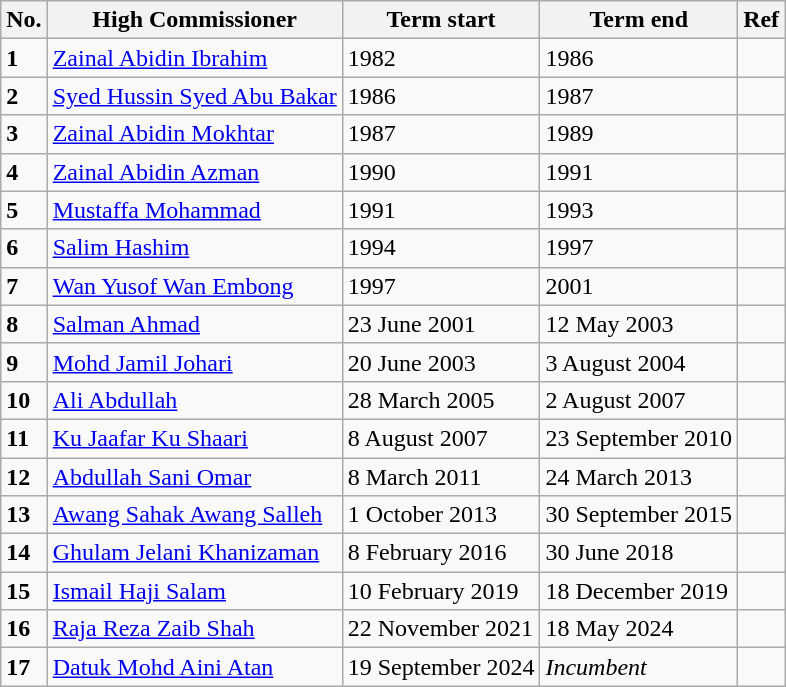<table class=wikitable>
<tr>
<th>No.</th>
<th>High Commissioner</th>
<th>Term start</th>
<th>Term end</th>
<th>Ref</th>
</tr>
<tr>
<td><strong>1</strong></td>
<td><a href='#'>Zainal Abidin Ibrahim</a></td>
<td>1982</td>
<td>1986</td>
<td></td>
</tr>
<tr>
<td><strong>2</strong></td>
<td><a href='#'>Syed Hussin Syed Abu Bakar</a></td>
<td>1986</td>
<td>1987</td>
<td></td>
</tr>
<tr>
<td><strong>3</strong></td>
<td><a href='#'>Zainal Abidin Mokhtar</a></td>
<td>1987</td>
<td>1989</td>
<td></td>
</tr>
<tr>
<td><strong>4</strong></td>
<td><a href='#'>Zainal Abidin Azman </a></td>
<td>1990</td>
<td>1991</td>
<td></td>
</tr>
<tr>
<td><strong>5</strong></td>
<td><a href='#'>Mustaffa Mohammad</a></td>
<td>1991</td>
<td>1993</td>
<td></td>
</tr>
<tr>
<td><strong>6</strong></td>
<td><a href='#'>Salim Hashim</a></td>
<td>1994</td>
<td>1997</td>
<td></td>
</tr>
<tr>
<td><strong>7</strong></td>
<td><a href='#'>Wan Yusof Wan Embong</a></td>
<td>1997</td>
<td>2001</td>
<td></td>
</tr>
<tr>
<td><strong>8</strong></td>
<td><a href='#'>Salman Ahmad</a></td>
<td>23 June 2001</td>
<td>12 May 2003</td>
<td></td>
</tr>
<tr>
<td><strong>9</strong></td>
<td><a href='#'>Mohd Jamil Johari</a></td>
<td>20 June 2003</td>
<td>3 August 2004</td>
<td></td>
</tr>
<tr>
<td><strong>10</strong></td>
<td><a href='#'>Ali Abdullah</a></td>
<td>28 March 2005</td>
<td>2 August 2007</td>
<td></td>
</tr>
<tr>
<td><strong>11</strong></td>
<td><a href='#'>Ku Jaafar Ku Shaari</a></td>
<td>8 August 2007</td>
<td>23 September 2010</td>
<td></td>
</tr>
<tr>
<td><strong>12</strong></td>
<td><a href='#'>Abdullah Sani Omar</a></td>
<td>8 March 2011</td>
<td>24 March 2013</td>
<td></td>
</tr>
<tr>
<td><strong>13</strong></td>
<td><a href='#'>Awang Sahak Awang Salleh</a></td>
<td>1 October 2013</td>
<td>30 September 2015</td>
<td></td>
</tr>
<tr>
<td><strong>14</strong></td>
<td><a href='#'>Ghulam Jelani Khanizaman</a></td>
<td>8 February 2016</td>
<td>30 June 2018</td>
<td></td>
</tr>
<tr>
<td><strong>15</strong></td>
<td><a href='#'>Ismail Haji Salam</a></td>
<td>10 February 2019</td>
<td>18 December 2019</td>
<td></td>
</tr>
<tr>
<td><strong>16</strong></td>
<td><a href='#'>Raja Reza Zaib Shah</a></td>
<td>22 November 2021</td>
<td>18 May 2024</td>
<td></td>
</tr>
<tr>
<td><strong>17</strong></td>
<td><a href='#'>Datuk Mohd Aini Atan</a></td>
<td>19 September 2024</td>
<td><em>Incumbent</em></td>
<td></td>
</tr>
</table>
